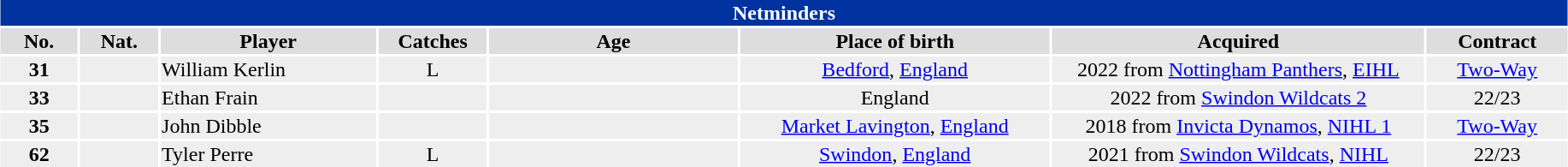<table class="toccolours"  style="width:97%; clear:both; margin:1.5em auto; text-align:center;">
<tr>
<th colspan="11" style="background:#0033A0; color:white;">Netminders</th>
</tr>
<tr style="background:#ddd;">
<th width=5%>No.</th>
<th width=5%>Nat.</th>
<th !width=22%>Player</th>
<th width=7%>Catches</th>
<th width=16%>Age</th>
<th width=20%>Place of birth</th>
<th width=24%>Acquired</th>
<td><strong>Contract</strong></td>
</tr>
<tr style="background:#eee;">
<td><strong>31</strong></td>
<td></td>
<td align="left">William Kerlin</td>
<td>L</td>
<td></td>
<td><a href='#'>Bedford</a>, <a href='#'>England</a></td>
<td>2022 from <a href='#'>Nottingham Panthers</a>, <a href='#'>EIHL</a></td>
<td><a href='#'>Two-Way</a></td>
</tr>
<tr style="background:#eee;">
<td><strong>33</strong></td>
<td></td>
<td align="left">Ethan Frain</td>
<td></td>
<td></td>
<td>England</td>
<td>2022 from <a href='#'>Swindon Wildcats 2</a></td>
<td>22/23</td>
</tr>
<tr style="background:#eee;">
<td><strong>35</strong></td>
<td></td>
<td align="left">John Dibble</td>
<td></td>
<td></td>
<td><a href='#'>Market Lavington</a>, <a href='#'>England</a></td>
<td>2018 from <a href='#'>Invicta Dynamos</a>, <a href='#'>NIHL 1</a></td>
<td><a href='#'>Two-Way</a></td>
</tr>
<tr style="background:#eee;">
<td><strong>62</strong></td>
<td></td>
<td align="left">Tyler Perre</td>
<td>L</td>
<td></td>
<td><a href='#'>Swindon</a>, <a href='#'>England</a></td>
<td>2021 from <a href='#'>Swindon Wildcats</a>, <a href='#'>NIHL</a></td>
<td>22/23</td>
</tr>
</table>
